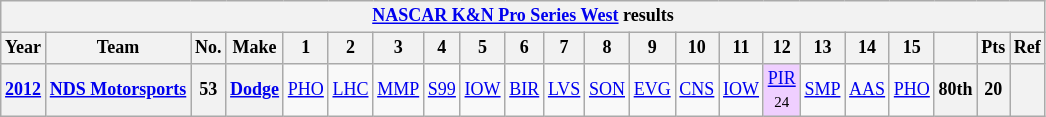<table class="wikitable" style="text-align:center; font-size:75%">
<tr>
<th colspan=23><a href='#'>NASCAR K&N Pro Series West</a> results</th>
</tr>
<tr>
<th>Year</th>
<th>Team</th>
<th>No.</th>
<th>Make</th>
<th>1</th>
<th>2</th>
<th>3</th>
<th>4</th>
<th>5</th>
<th>6</th>
<th>7</th>
<th>8</th>
<th>9</th>
<th>10</th>
<th>11</th>
<th>12</th>
<th>13</th>
<th>14</th>
<th>15</th>
<th></th>
<th>Pts</th>
<th>Ref</th>
</tr>
<tr>
<th><a href='#'>2012</a></th>
<th><a href='#'>NDS Motorsports</a></th>
<th>53</th>
<th><a href='#'>Dodge</a></th>
<td><a href='#'>PHO</a></td>
<td><a href='#'>LHC</a></td>
<td><a href='#'>MMP</a></td>
<td><a href='#'>S99</a></td>
<td><a href='#'>IOW</a></td>
<td><a href='#'>BIR</a></td>
<td><a href='#'>LVS</a></td>
<td><a href='#'>SON</a></td>
<td><a href='#'>EVG</a></td>
<td><a href='#'>CNS</a></td>
<td><a href='#'>IOW</a></td>
<td style="background:#EFCFFF;"><a href='#'>PIR</a><br><small>24</small></td>
<td><a href='#'>SMP</a></td>
<td><a href='#'>AAS</a></td>
<td><a href='#'>PHO</a></td>
<th>80th</th>
<th>20</th>
<th></th>
</tr>
</table>
